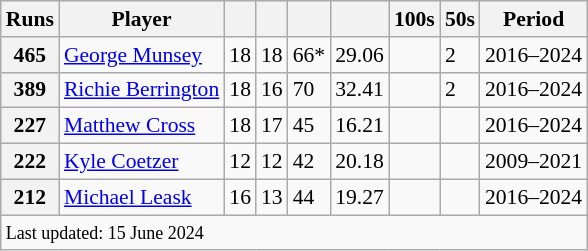<table class="wikitable"style="font-size: 90%">
<tr>
<th>Runs</th>
<th>Player</th>
<th></th>
<th></th>
<th></th>
<th></th>
<th>100s</th>
<th>50s</th>
<th>Period</th>
</tr>
<tr>
<th>465</th>
<td><a href='#'>George Munsey</a></td>
<td>18</td>
<td>18</td>
<td>66*</td>
<td>29.06</td>
<td></td>
<td>2</td>
<td>2016–2024</td>
</tr>
<tr>
<th>389</th>
<td><a href='#'>Richie Berrington</a></td>
<td>18</td>
<td>16</td>
<td>70</td>
<td>32.41</td>
<td></td>
<td>2</td>
<td>2016–2024</td>
</tr>
<tr>
<th>227</th>
<td><a href='#'>Matthew Cross</a></td>
<td>18</td>
<td>17</td>
<td>45</td>
<td>16.21</td>
<td></td>
<td></td>
<td>2016–2024</td>
</tr>
<tr>
<th>222</th>
<td><a href='#'>Kyle Coetzer</a></td>
<td>12</td>
<td>12</td>
<td>42</td>
<td>20.18</td>
<td></td>
<td></td>
<td>2009–2021</td>
</tr>
<tr>
<th>212</th>
<td><a href='#'>Michael Leask</a></td>
<td>16</td>
<td>13</td>
<td>44</td>
<td>19.27</td>
<td></td>
<td></td>
<td>2016–2024</td>
</tr>
<tr>
<td colspan="9"><small>Last updated: 15 June 2024</small></td>
</tr>
</table>
